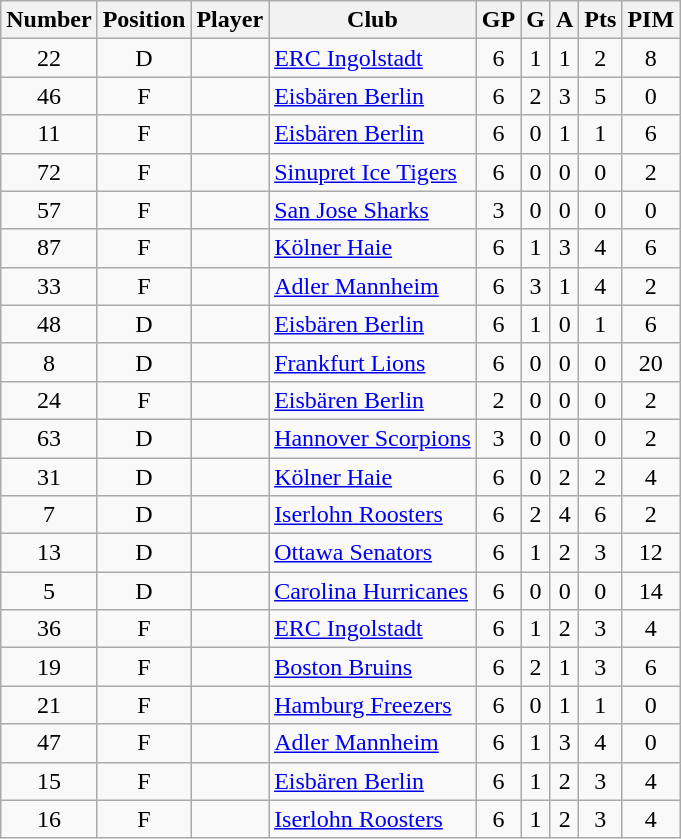<table class="wikitable sortable" style="text-align: center;">
<tr>
<th>Number</th>
<th>Position</th>
<th>Player</th>
<th>Club</th>
<th>GP</th>
<th>G</th>
<th>A</th>
<th>Pts</th>
<th>PIM</th>
</tr>
<tr>
<td>22</td>
<td>D</td>
<td align="left"></td>
<td align="left"><a href='#'>ERC Ingolstadt</a></td>
<td>6</td>
<td>1</td>
<td>1</td>
<td>2</td>
<td>8</td>
</tr>
<tr>
<td>46</td>
<td>F</td>
<td align="left"></td>
<td align="left"><a href='#'>Eisbären Berlin</a></td>
<td>6</td>
<td>2</td>
<td>3</td>
<td>5</td>
<td>0</td>
</tr>
<tr>
<td>11</td>
<td>F</td>
<td align="left"></td>
<td align="left"><a href='#'>Eisbären Berlin</a></td>
<td>6</td>
<td>0</td>
<td>1</td>
<td>1</td>
<td>6</td>
</tr>
<tr>
<td>72</td>
<td>F</td>
<td align="left"></td>
<td align="left"><a href='#'>Sinupret Ice Tigers</a></td>
<td>6</td>
<td>0</td>
<td>0</td>
<td>0</td>
<td>2</td>
</tr>
<tr>
<td>57</td>
<td>F</td>
<td align="left"></td>
<td align="left"><a href='#'>San Jose Sharks</a></td>
<td>3</td>
<td>0</td>
<td>0</td>
<td>0</td>
<td>0</td>
</tr>
<tr>
<td>87</td>
<td>F</td>
<td align="left"></td>
<td align="left"><a href='#'>Kölner Haie</a></td>
<td>6</td>
<td>1</td>
<td>3</td>
<td>4</td>
<td>6</td>
</tr>
<tr>
<td>33</td>
<td>F</td>
<td align="left"></td>
<td align="left"><a href='#'>Adler Mannheim</a></td>
<td>6</td>
<td>3</td>
<td>1</td>
<td>4</td>
<td>2</td>
</tr>
<tr>
<td>48</td>
<td>D</td>
<td align="left"></td>
<td align="left"><a href='#'>Eisbären Berlin</a></td>
<td>6</td>
<td>1</td>
<td>0</td>
<td>1</td>
<td>6</td>
</tr>
<tr>
<td>8</td>
<td>D</td>
<td align="left"></td>
<td align="left"><a href='#'>Frankfurt Lions</a></td>
<td>6</td>
<td>0</td>
<td>0</td>
<td>0</td>
<td>20</td>
</tr>
<tr>
<td>24</td>
<td>F</td>
<td align="left"></td>
<td align="left"><a href='#'>Eisbären Berlin</a></td>
<td>2</td>
<td>0</td>
<td>0</td>
<td>0</td>
<td>2</td>
</tr>
<tr>
<td>63</td>
<td>D</td>
<td align="left"></td>
<td align="left"><a href='#'>Hannover Scorpions</a></td>
<td>3</td>
<td>0</td>
<td>0</td>
<td>0</td>
<td>2</td>
</tr>
<tr>
<td>31</td>
<td>D</td>
<td align="left"></td>
<td align="left"><a href='#'>Kölner Haie</a></td>
<td>6</td>
<td>0</td>
<td>2</td>
<td>2</td>
<td>4</td>
</tr>
<tr>
<td>7</td>
<td>D</td>
<td align="left"></td>
<td align="left"><a href='#'>Iserlohn Roosters</a></td>
<td>6</td>
<td>2</td>
<td>4</td>
<td>6</td>
<td>2</td>
</tr>
<tr>
<td>13</td>
<td>D</td>
<td align="left"></td>
<td align="left"><a href='#'>Ottawa Senators</a></td>
<td>6</td>
<td>1</td>
<td>2</td>
<td>3</td>
<td>12</td>
</tr>
<tr>
<td>5</td>
<td>D</td>
<td align="left"></td>
<td align="left"><a href='#'>Carolina Hurricanes</a></td>
<td>6</td>
<td>0</td>
<td>0</td>
<td>0</td>
<td>14</td>
</tr>
<tr>
<td>36</td>
<td>F</td>
<td align="left"></td>
<td align="left"><a href='#'>ERC Ingolstadt</a></td>
<td>6</td>
<td>1</td>
<td>2</td>
<td>3</td>
<td>4</td>
</tr>
<tr>
<td>19</td>
<td>F</td>
<td align="left"></td>
<td align="left"><a href='#'>Boston Bruins</a></td>
<td>6</td>
<td>2</td>
<td>1</td>
<td>3</td>
<td>6</td>
</tr>
<tr>
<td>21</td>
<td>F</td>
<td align="left"></td>
<td align="left"><a href='#'>Hamburg Freezers</a></td>
<td>6</td>
<td>0</td>
<td>1</td>
<td>1</td>
<td>0</td>
</tr>
<tr>
<td>47</td>
<td>F</td>
<td align="left"></td>
<td align="left"><a href='#'>Adler Mannheim</a></td>
<td>6</td>
<td>1</td>
<td>3</td>
<td>4</td>
<td>0</td>
</tr>
<tr>
<td>15</td>
<td>F</td>
<td align="left"></td>
<td align="left"><a href='#'>Eisbären Berlin</a></td>
<td>6</td>
<td>1</td>
<td>2</td>
<td>3</td>
<td>4</td>
</tr>
<tr>
<td>16</td>
<td>F</td>
<td align="left"></td>
<td align="left"><a href='#'>Iserlohn Roosters</a></td>
<td>6</td>
<td>1</td>
<td>2</td>
<td>3</td>
<td>4</td>
</tr>
</table>
